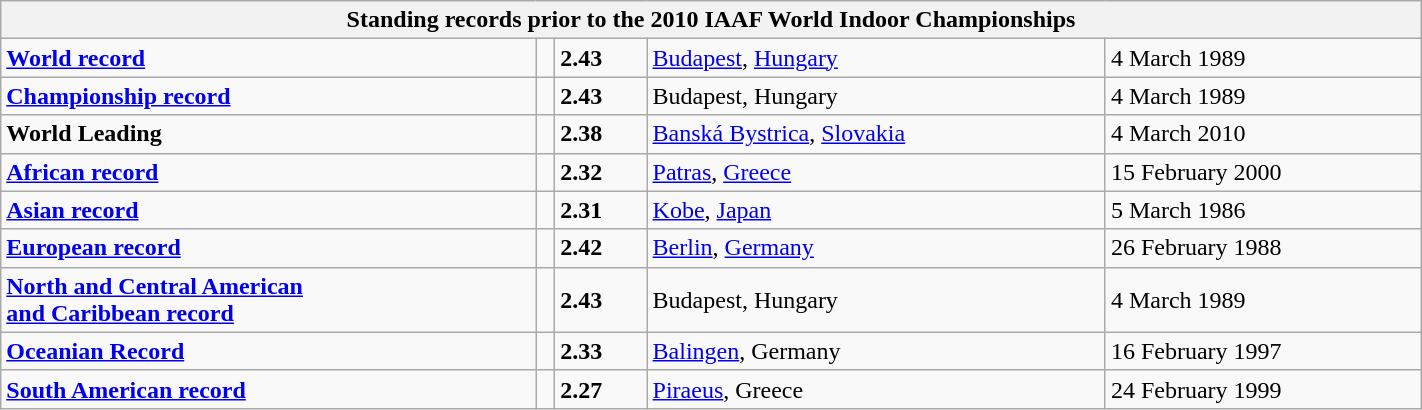<table class="wikitable" width=75%>
<tr>
<th colspan="5">Standing records prior to the 2010 IAAF World Indoor Championships</th>
</tr>
<tr>
<td><strong><a href='#'>World record</a></strong></td>
<td></td>
<td><strong>2.43</strong></td>
<td><a href='#'>Budapest</a>, <a href='#'>Hungary</a></td>
<td>4 March 1989</td>
</tr>
<tr>
<td><strong><a href='#'>Championship record</a></strong></td>
<td></td>
<td><strong>2.43</strong></td>
<td>Budapest, Hungary</td>
<td>4 March 1989</td>
</tr>
<tr>
<td><strong>World Leading</strong></td>
<td></td>
<td><strong>2.38</strong></td>
<td><a href='#'>Banská Bystrica</a>, <a href='#'>Slovakia</a></td>
<td>4 March 2010</td>
</tr>
<tr>
<td><strong><a href='#'>African record</a></strong></td>
<td></td>
<td><strong>2.32</strong></td>
<td><a href='#'>Patras</a>, <a href='#'>Greece</a></td>
<td>15 February 2000</td>
</tr>
<tr>
<td><strong><a href='#'>Asian record</a></strong></td>
<td></td>
<td><strong>2.31</strong></td>
<td><a href='#'>Kobe</a>, <a href='#'>Japan</a></td>
<td>5 March 1986</td>
</tr>
<tr>
<td><strong><a href='#'>European record</a></strong></td>
<td></td>
<td><strong>2.42</strong></td>
<td><a href='#'>Berlin</a>, <a href='#'>Germany</a></td>
<td>26 February 1988</td>
</tr>
<tr>
<td><strong><a href='#'>North and Central American <br>and Caribbean record</a></strong></td>
<td></td>
<td><strong>2.43</strong></td>
<td>Budapest, Hungary</td>
<td>4 March 1989</td>
</tr>
<tr>
<td><strong><a href='#'>Oceanian Record</a></strong></td>
<td></td>
<td><strong>2.33</strong></td>
<td><a href='#'>Balingen</a>, Germany</td>
<td>16 February 1997</td>
</tr>
<tr>
<td><strong><a href='#'>South American record</a></strong></td>
<td></td>
<td><strong>2.27</strong></td>
<td><a href='#'>Piraeus</a>, Greece</td>
<td>24 February 1999</td>
</tr>
</table>
